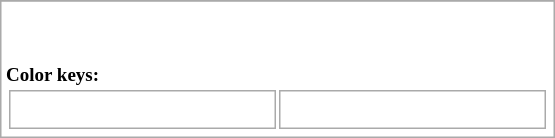<table class="wikitable floatright" border="none" style="font-size: 95%">
<tr>
</tr>
<tr>
<td bgcolor=white><br>

































<br>




<small><strong>Color keys:</strong></small><table>
<tr>
<td valign="top" width=170px><br>



</td>
<td valign="top" width=170px><br>



</td>
</tr>
</table>
</td>
</tr>
</table>
